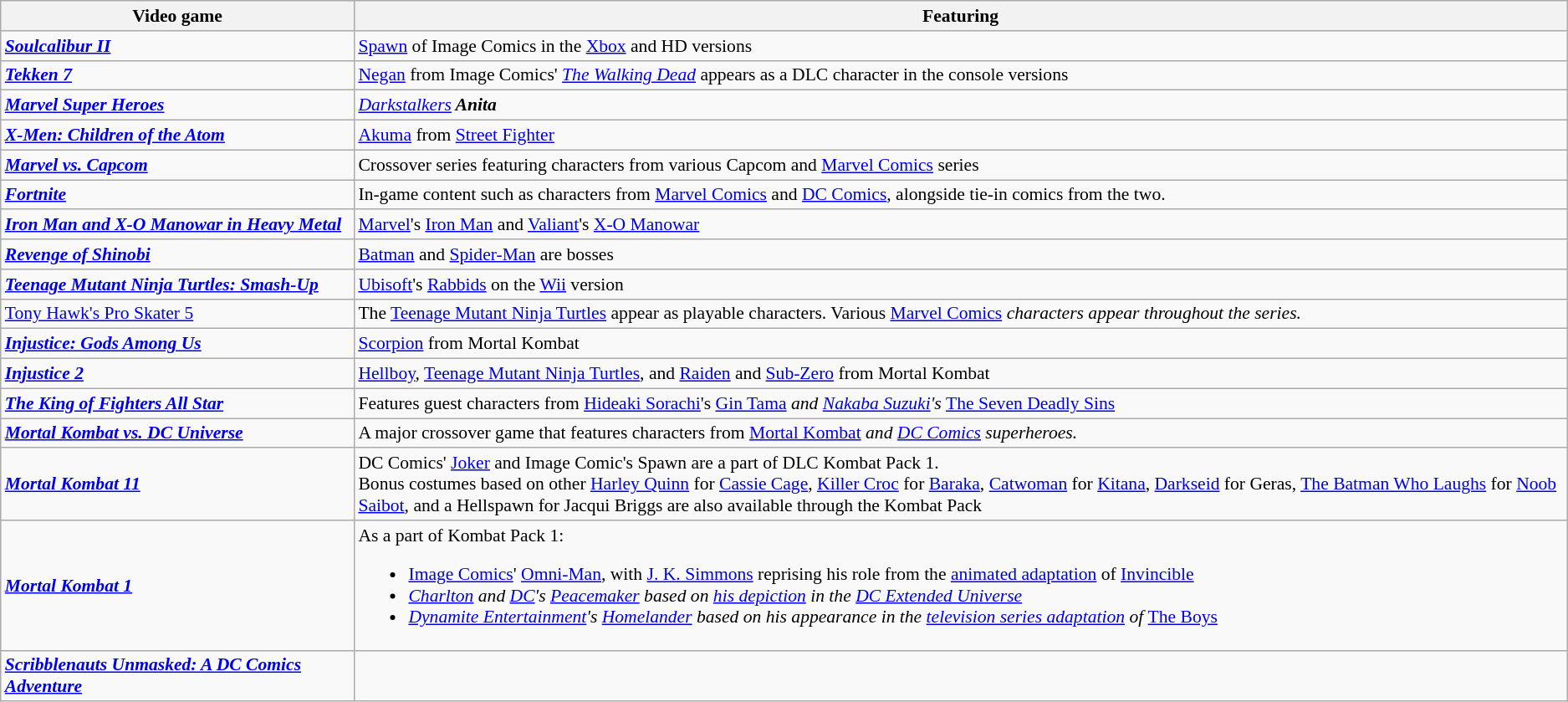<table class="wikitable sortable" style="font-size: 90%">
<tr>
<th scope="col" style="width: 275px;">Video game</th>
<th>Featuring</th>
</tr>
<tr>
<td><strong><em><a href='#'>Soulcalibur II</a></em></strong></td>
<td><a href='#'>Spawn</a> of Image Comics in the <a href='#'>Xbox</a> and HD versions</td>
</tr>
<tr>
<td><strong><em><a href='#'>Tekken 7</a></em></strong></td>
<td><a href='#'>Negan</a> from Image Comics' <em><a href='#'>The Walking Dead</a></em> appears as a DLC character in the console versions</td>
</tr>
<tr>
<td><strong><em><a href='#'>Marvel Super Heroes</a></em></strong></td>
<td><em><a href='#'>Darkstalkers</a><strong> Anita</td>
</tr>
<tr>
<td><strong><em><a href='#'>X-Men: Children of the Atom</a></em></strong></td>
<td><a href='#'>Akuma</a> from </em><a href='#'>Street Fighter</a><em></td>
</tr>
<tr>
<td><strong><em><a href='#'>Marvel vs. Capcom</a></em></strong></td>
<td>Crossover series featuring characters from various Capcom and <a href='#'>Marvel Comics</a> series</td>
</tr>
<tr>
<td><strong><em><a href='#'>Fortnite</a></em></strong></td>
<td>In-game content such as characters from <a href='#'>Marvel Comics</a> and <a href='#'>DC Comics</a>, alongside tie-in comics from the two.</td>
</tr>
<tr>
<td><strong><em><a href='#'>Iron Man and X-O Manowar in Heavy Metal</a></em></strong></td>
<td><a href='#'>Marvel</a>'s <a href='#'>Iron Man</a> and <a href='#'>Valiant</a>'s <a href='#'>X-O Manowar</a></td>
</tr>
<tr>
<td><strong><em><a href='#'>Revenge of Shinobi</a></em></strong></td>
<td><a href='#'>Batman</a> and <a href='#'>Spider-Man</a> are bosses</td>
</tr>
<tr>
<td><strong><em><a href='#'>Teenage Mutant Ninja Turtles: Smash-Up</a></em></strong></td>
<td><a href='#'>Ubisoft</a>'s <a href='#'>Rabbids</a> on the <a href='#'>Wii</a> version</td>
</tr>
<tr>
<td></strong><a href='#'></em>Tony Hawk's Pro Skater 5<em></a><strong></td>
<td>The <a href='#'>Teenage Mutant Ninja Turtles</a> appear as playable characters. Various </em><a href='#'>Marvel Comics</a><em> characters appear throughout the series.</td>
</tr>
<tr>
<td><strong><em><a href='#'>Injustice: Gods Among Us</a></em></strong></td>
<td><a href='#'>Scorpion</a> from </em>Mortal Kombat<em></td>
</tr>
<tr>
<td><strong><em><a href='#'>Injustice 2</a></em></strong></td>
<td><a href='#'>Hellboy</a>, <a href='#'>Teenage Mutant Ninja Turtles</a>, and <a href='#'>Raiden</a> and <a href='#'>Sub-Zero</a> from </em>Mortal Kombat<em></td>
</tr>
<tr>
<td><strong><em><a href='#'>The King of Fighters All Star</a></em></strong></td>
<td>Features guest characters from <a href='#'>Hideaki Sorachi</a>'s </em><a href='#'>Gin Tama</a><em> and <a href='#'>Nakaba Suzuki</a>'s </em><a href='#'>The Seven Deadly Sins</a><em></td>
</tr>
<tr>
<td><strong><em><a href='#'>Mortal Kombat vs. DC Universe</a></em></strong></td>
<td>A major crossover game that features characters from </em><a href='#'>Mortal Kombat</a><em> and <a href='#'>DC Comics</a> superheroes.</td>
</tr>
<tr>
<td><strong><em><a href='#'>Mortal Kombat 11</a></em></strong></td>
<td>DC Comics' <a href='#'>Joker</a> and Image Comic's Spawn are a part of DLC Kombat Pack 1.<br>Bonus costumes based on other <a href='#'>Harley Quinn</a> for <a href='#'>Cassie Cage</a>, <a href='#'>Killer Croc</a> for <a href='#'>Baraka</a>, <a href='#'>Catwoman</a> for <a href='#'>Kitana</a>, <a href='#'>Darkseid</a> for Geras, <a href='#'>The Batman Who Laughs</a> for <a href='#'>Noob Saibot</a>, and a Hellspawn for Jacqui Briggs are also available through the Kombat Pack</td>
</tr>
<tr>
<td><strong><em><a href='#'>Mortal Kombat 1</a></em></strong></td>
<td>As a part of Kombat Pack 1:<br><ul><li><a href='#'>Image Comics</a>' <a href='#'>Omni-Man</a>, with <a href='#'>J. K. Simmons</a> reprising his role from the <a href='#'>animated adaptation</a> of </em><a href='#'>Invincible</a><em></li><li><a href='#'>Charlton</a> and <a href='#'>DC</a>'s <a href='#'>Peacemaker</a> based on <a href='#'>his depiction</a> in the <a href='#'>DC Extended Universe</a></li><li><a href='#'>Dynamite Entertainment</a>'s <a href='#'>Homelander</a> based on his appearance in the <a href='#'>television series adaptation</a> of </em><a href='#'>The Boys</a><em></li></ul></td>
</tr>
<tr>
<td><strong><em><a href='#'>Scribblenauts Unmasked: A DC Comics Adventure</a></em></strong></td>
<td></td>
</tr>
</table>
